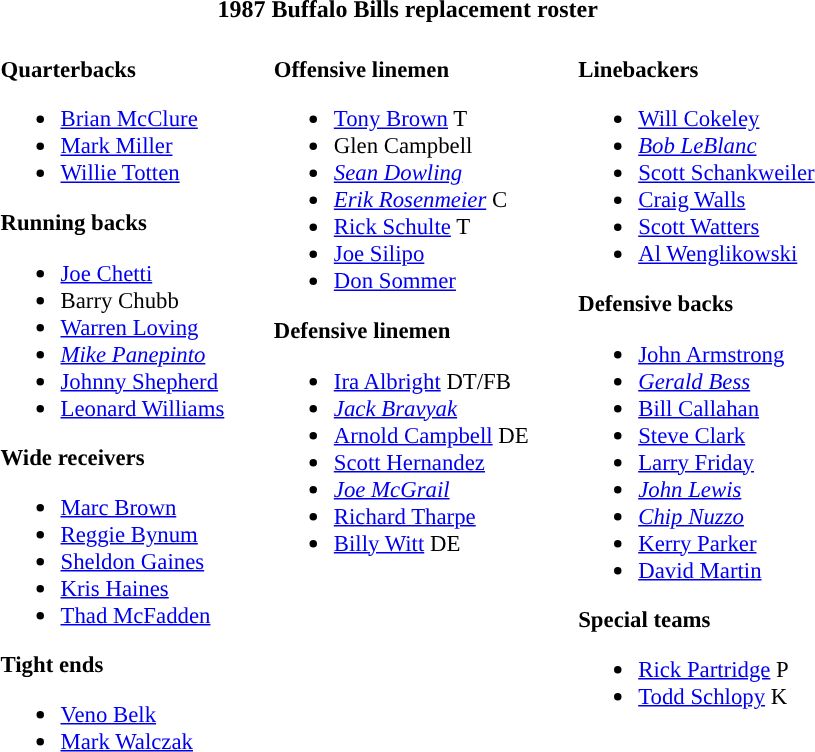<table class="toccolours" style="text-align: left;">
<tr>
<th colspan="7" style="text-align:center; ">1987 Buffalo Bills replacement roster</th>
</tr>
<tr>
<td style="font-size: 95%;" valign="top"><br><strong>Quarterbacks</strong><ul><li> <a href='#'>Brian McClure</a></li><li> <a href='#'>Mark Miller</a></li><li> <a href='#'>Willie Totten</a></li></ul><strong>Running backs</strong><ul><li> <a href='#'>Joe Chetti</a></li><li> Barry Chubb</li><li> <a href='#'>Warren Loving</a></li><li> <em><a href='#'>Mike Panepinto</a></em></li><li> <a href='#'>Johnny Shepherd</a></li><li> <a href='#'>Leonard Williams</a></li></ul><strong>Wide receivers</strong><ul><li> <a href='#'>Marc Brown</a></li><li> <a href='#'>Reggie Bynum</a></li><li> <a href='#'>Sheldon Gaines</a></li><li> <a href='#'>Kris Haines</a></li><li> <a href='#'>Thad McFadden</a></li></ul><strong>Tight ends</strong><ul><li> <a href='#'>Veno Belk</a></li><li> <a href='#'>Mark Walczak</a></li></ul></td>
<td style="width: 25px;"></td>
<td style="font-size: 95%;" valign="top"><br><strong>Offensive linemen</strong><ul><li> <a href='#'>Tony Brown</a> T</li><li> Glen Campbell</li><li> <em><a href='#'>Sean Dowling</a></em></li><li> <em><a href='#'>Erik Rosenmeier</a></em> C</li><li> <a href='#'>Rick Schulte</a> T</li><li> <a href='#'>Joe Silipo</a></li><li> <a href='#'>Don Sommer</a></li></ul><strong>Defensive linemen</strong><ul><li> <a href='#'>Ira Albright</a> DT/FB</li><li> <em><a href='#'>Jack Bravyak</a></em></li><li> <a href='#'>Arnold Campbell</a> DE</li><li> <a href='#'>Scott Hernandez</a></li><li> <em><a href='#'>Joe McGrail</a></em></li><li> <a href='#'>Richard Tharpe</a></li><li> <a href='#'>Billy Witt</a> DE</li></ul></td>
<td style="width: 25px;"></td>
<td style="font-size: 95%;" valign="top"><br><strong>Linebackers</strong><ul><li> <a href='#'>Will Cokeley</a></li><li> <em><a href='#'>Bob LeBlanc</a></em></li><li> <a href='#'>Scott Schankweiler</a></li><li> <a href='#'>Craig Walls</a></li><li> <a href='#'>Scott Watters</a></li><li> <a href='#'>Al Wenglikowski</a></li></ul><strong>Defensive backs</strong><ul><li> <a href='#'>John Armstrong</a></li><li><em> <a href='#'>Gerald Bess</a></em></li><li> <a href='#'>Bill Callahan</a></li><li> <a href='#'>Steve Clark</a></li><li> <a href='#'>Larry Friday</a></li><li> <em><a href='#'>John Lewis</a></em></li><li> <em><a href='#'>Chip Nuzzo</a></em></li><li> <a href='#'>Kerry Parker</a></li><li> <a href='#'>David Martin</a></li></ul><strong>Special teams</strong><ul><li> <a href='#'>Rick Partridge</a> P</li><li> <a href='#'>Todd Schlopy</a> K</li></ul></td>
</tr>
<tr>
</tr>
</table>
